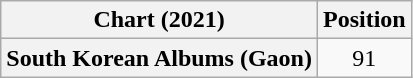<table class="wikitable plainrowheaders" style="text-align:center">
<tr>
<th scope="col">Chart (2021)</th>
<th scope="col">Position</th>
</tr>
<tr>
<th scope="row">South Korean Albums (Gaon)</th>
<td>91</td>
</tr>
</table>
